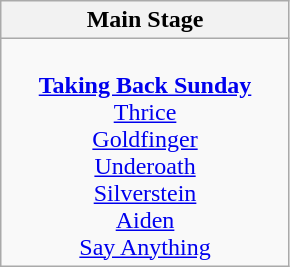<table class="wikitable">
<tr>
<th>Main Stage</th>
</tr>
<tr>
<td style="text-align:center; vertical-align:top; width:185px;"><br><strong><a href='#'>Taking Back Sunday</a></strong>
<br><a href='#'>Thrice</a>
<br><a href='#'>Goldfinger</a>
<br><a href='#'>Underoath</a>
<br><a href='#'>Silverstein</a>
<br><a href='#'>Aiden</a>
<br><a href='#'>Say Anything</a></td>
</tr>
</table>
